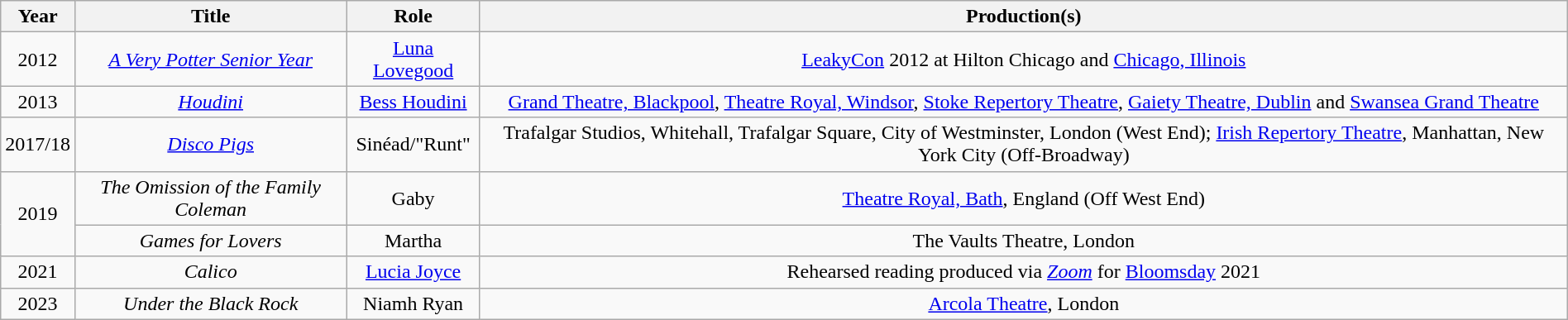<table class="wikitable sortable" style="text-align:center; width:100%">
<tr>
<th>Year</th>
<th>Title</th>
<th>Role</th>
<th>Production(s)</th>
</tr>
<tr>
<td>2012</td>
<td><em><a href='#'>A Very Potter Senior Year</a></em></td>
<td><a href='#'>Luna Lovegood</a></td>
<td><a href='#'>LeakyCon</a> 2012 at Hilton Chicago and <a href='#'>Chicago, Illinois</a></td>
</tr>
<tr>
<td>2013</td>
<td><em><a href='#'>Houdini</a></em></td>
<td><a href='#'>Bess Houdini</a></td>
<td><a href='#'>Grand Theatre, Blackpool</a>, <a href='#'>Theatre Royal, Windsor</a>, <a href='#'>Stoke Repertory Theatre</a>, <a href='#'>Gaiety Theatre, Dublin</a> and <a href='#'>Swansea Grand Theatre</a></td>
</tr>
<tr>
<td>2017/18</td>
<td><em><a href='#'>Disco Pigs</a></em></td>
<td>Sinéad/"Runt"</td>
<td>Trafalgar Studios, Whitehall, Trafalgar Square, City of Westminster, London (West End); <a href='#'>Irish Repertory Theatre</a>, Manhattan, New York City (Off-Broadway)</td>
</tr>
<tr>
<td rowspan="2">2019</td>
<td><em>The Omission of the Family Coleman</em></td>
<td>Gaby</td>
<td><a href='#'>Theatre Royal, Bath</a>, England (Off West End)</td>
</tr>
<tr>
<td><em>Games for Lovers</em></td>
<td>Martha</td>
<td>The Vaults Theatre, London</td>
</tr>
<tr>
<td>2021</td>
<td><em>Calico</em></td>
<td><a href='#'>Lucia Joyce</a></td>
<td>Rehearsed reading produced via <em><a href='#'>Zoom</a></em> for <a href='#'>Bloomsday</a> 2021</td>
</tr>
<tr>
<td>2023</td>
<td><em>Under the Black Rock</em></td>
<td>Niamh Ryan</td>
<td><a href='#'>Arcola Theatre</a>, London</td>
</tr>
</table>
